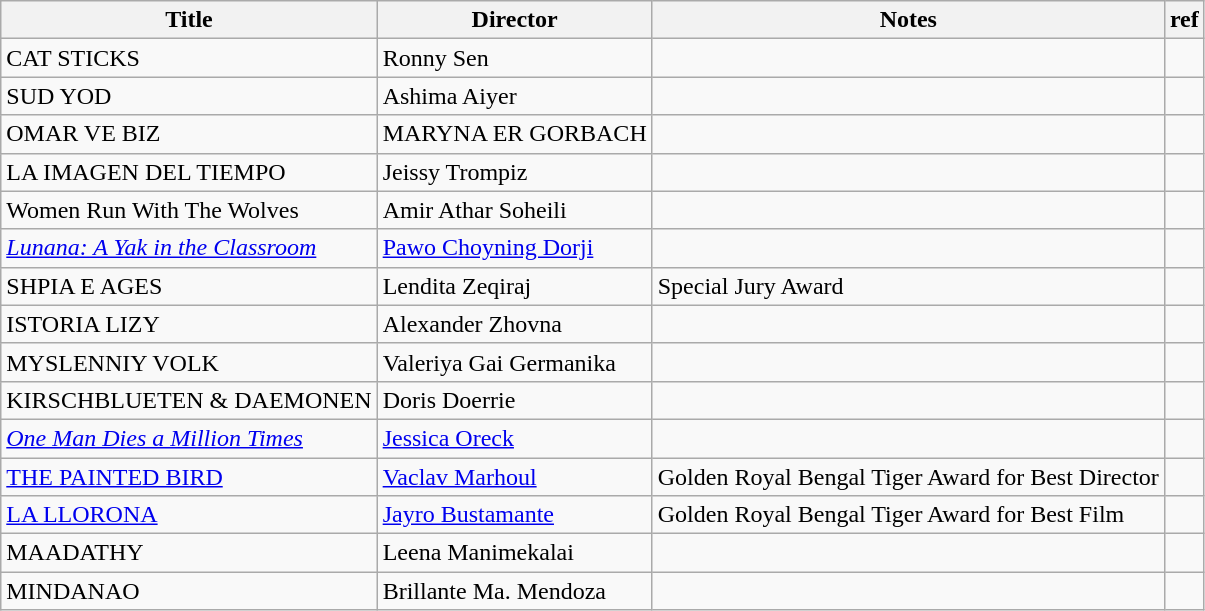<table class="wikitable">
<tr>
<th>Title</th>
<th>Director</th>
<th>Notes</th>
<th>ref</th>
</tr>
<tr>
<td>CAT STICKS</td>
<td>Ronny Sen</td>
<td></td>
<td></td>
</tr>
<tr>
<td>SUD YOD</td>
<td>Ashima Aiyer</td>
<td></td>
<td></td>
</tr>
<tr>
<td>OMAR VE BIZ</td>
<td>MARYNA ER GORBACH</td>
<td></td>
<td></td>
</tr>
<tr>
<td>LA IMAGEN DEL TIEMPO</td>
<td>Jeissy Trompiz</td>
<td></td>
<td></td>
</tr>
<tr>
<td>Women Run With The Wolves</td>
<td>Amir Athar Soheili</td>
<td></td>
<td></td>
</tr>
<tr>
<td><em><a href='#'>Lunana: A Yak in the Classroom</a></em></td>
<td><a href='#'>Pawo Choyning Dorji</a></td>
<td></td>
<td></td>
</tr>
<tr>
<td>SHPIA E AGES</td>
<td>Lendita Zeqiraj</td>
<td>Special Jury Award</td>
<td></td>
</tr>
<tr>
<td>ISTORIA LIZY</td>
<td>Alexander Zhovna</td>
<td></td>
<td></td>
</tr>
<tr>
<td>MYSLENNIY VOLK</td>
<td>Valeriya Gai Germanika</td>
<td></td>
<td></td>
</tr>
<tr>
<td>KIRSCHBLUETEN & DAEMONEN</td>
<td>Doris Doerrie</td>
<td></td>
<td></td>
</tr>
<tr>
<td><em><a href='#'>One Man Dies a Million Times</a></em></td>
<td><a href='#'>Jessica Oreck</a></td>
<td></td>
<td></td>
</tr>
<tr>
<td><a href='#'>THE PAINTED BIRD</a></td>
<td><a href='#'>Vaclav Marhoul</a></td>
<td>Golden Royal Bengal Tiger Award for Best Director</td>
<td></td>
</tr>
<tr>
<td><a href='#'>LA LLORONA</a></td>
<td><a href='#'>Jayro Bustamante</a></td>
<td>Golden Royal Bengal Tiger Award for Best Film</td>
<td></td>
</tr>
<tr>
<td>MAADATHY</td>
<td>Leena Manimekalai</td>
<td></td>
<td></td>
</tr>
<tr>
<td>MINDANAO</td>
<td>Brillante Ma. Mendoza</td>
<td></td>
<td></td>
</tr>
</table>
